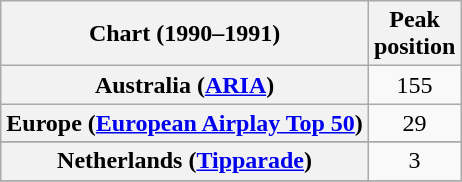<table class="wikitable sortable plainrowheaders" style="text-align:center">
<tr>
<th scope="col">Chart (1990–1991)</th>
<th scope="col">Peak<br>position</th>
</tr>
<tr>
<th scope="row">Australia (<a href='#'>ARIA</a>)</th>
<td>155</td>
</tr>
<tr>
<th scope="row">Europe (<a href='#'>European Airplay Top 50</a>)</th>
<td>29</td>
</tr>
<tr>
</tr>
<tr>
</tr>
<tr>
</tr>
<tr>
<th scope="row">Netherlands (<a href='#'>Tipparade</a>)</th>
<td>3</td>
</tr>
<tr>
</tr>
</table>
